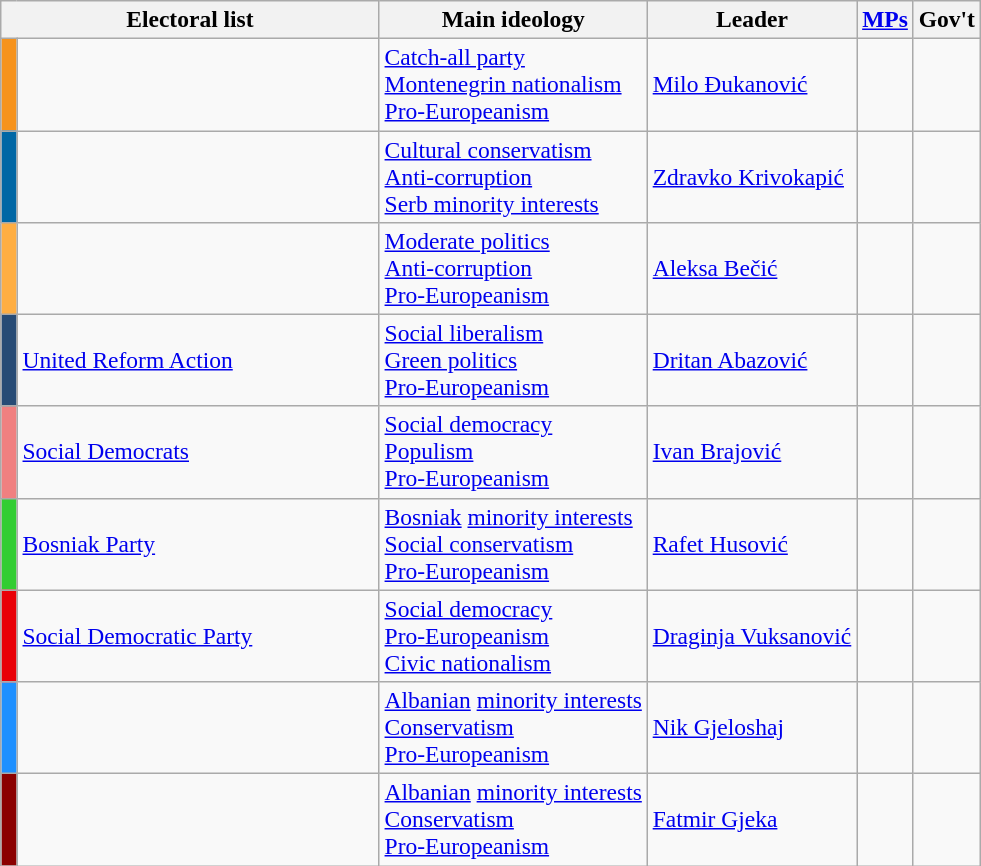<table class="wikitable" style="text-align:left; font-size:98%;">
<tr>
<th colspan="2" style="width:245px;">Electoral list</th>
<th>Main ideology</th>
<th>Leader</th>
<th><a href='#'>MPs</a></th>
<th>Gov't</th>
</tr>
<tr>
<th style="background-color: #F6931D;"></th>
<td style="text-align:left;"></td>
<td><a href='#'>Catch-all party</a><br><a href='#'>Montenegrin nationalism</a><br><a href='#'>Pro-Europeanism</a></td>
<td><a href='#'>Milo Đukanović</a></td>
<td></td>
<td></td>
</tr>
<tr>
<th style="background-color:#0067A5;"></th>
<td style="text-align:left;"></td>
<td><a href='#'>Cultural conservatism</a><br><a href='#'>Anti-corruption</a><br><a href='#'>Serb minority interests</a></td>
<td><a href='#'>Zdravko Krivokapić</a></td>
<td></td>
<td></td>
</tr>
<tr>
<th style="background:#ffae42;"></th>
<td style="text-align:left;"></td>
<td><a href='#'>Moderate politics</a><br><a href='#'>Anti-corruption</a><br><a href='#'>Pro-Europeanism</a></td>
<td><a href='#'>Aleksa Bečić</a></td>
<td></td>
<td></td>
</tr>
<tr>
<th style="background:#274B75;"></th>
<td><a href='#'>United Reform Action</a></td>
<td><a href='#'>Social liberalism</a><br><a href='#'>Green politics</a><br><a href='#'>Pro-Europeanism</a></td>
<td><a href='#'>Dritan Abazović</a></td>
<td></td>
<td></td>
</tr>
<tr>
<th style="background:#F08080;"></th>
<td><a href='#'>Social Democrats</a></td>
<td><a href='#'>Social democracy</a><br><a href='#'>Populism</a><br><a href='#'>Pro-Europeanism</a></td>
<td><a href='#'>Ivan Brajović</a></td>
<td></td>
<td></td>
</tr>
<tr>
<th style="background:#32CD32;"></th>
<td><a href='#'>Bosniak Party</a></td>
<td><a href='#'>Bosniak</a> <a href='#'>minority interests</a><br><a href='#'>Social conservatism</a><br><a href='#'>Pro-Europeanism</a></td>
<td><a href='#'>Rafet Husović</a></td>
<td></td>
<td></td>
</tr>
<tr>
<th style="background:#E90007"></th>
<td><a href='#'>Social Democratic Party</a></td>
<td><a href='#'>Social democracy</a><br><a href='#'>Pro-Europeanism</a><br><a href='#'>Civic nationalism</a></td>
<td><a href='#'>Draginja Vuksanović</a></td>
<td></td>
<td></td>
</tr>
<tr>
<th style="background:#1E90FF;"></th>
<td style="text-align:left;"></td>
<td><a href='#'>Albanian</a> <a href='#'>minority interests</a><br><a href='#'>Conservatism</a><br><a href='#'>Pro-Europeanism</a></td>
<td><a href='#'>Nik Gjeloshaj</a></td>
<td></td>
<td></td>
</tr>
<tr>
<th style="background:#8B0000;"></th>
<td style="text-align:left;"></td>
<td><a href='#'>Albanian</a> <a href='#'>minority interests</a><br><a href='#'>Conservatism</a><br><a href='#'>Pro-Europeanism</a></td>
<td><a href='#'>Fatmir Gjeka</a></td>
<td></td>
<td></td>
</tr>
</table>
